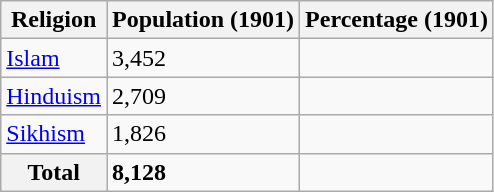<table class="wikitable sortable">
<tr>
<th>Religion</th>
<th>Population (1901)</th>
<th>Percentage (1901)</th>
</tr>
<tr>
<td><a href='#'>Islam</a> </td>
<td>3,452</td>
<td></td>
</tr>
<tr>
<td><a href='#'>Hinduism</a> </td>
<td>2,709</td>
<td></td>
</tr>
<tr>
<td><a href='#'>Sikhism</a> </td>
<td>1,826</td>
<td></td>
</tr>
<tr>
<th>Total</th>
<td><strong>8,128</strong></td>
<td><strong></strong></td>
</tr>
</table>
